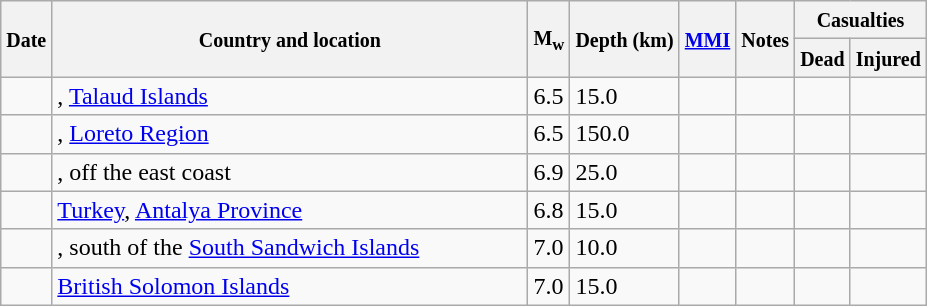<table class="wikitable sortable sort-under" style="border:1px black; margin-left:1em;">
<tr>
<th rowspan="2"><small>Date</small></th>
<th rowspan="2" style="width: 310px"><small>Country and location</small></th>
<th rowspan="2"><small>M<sub>w</sub></small></th>
<th rowspan="2"><small>Depth (km)</small></th>
<th rowspan="2"><small><a href='#'>MMI</a></small></th>
<th rowspan="2" class="unsortable"><small>Notes</small></th>
<th colspan="2"><small>Casualties</small></th>
</tr>
<tr>
<th><small>Dead</small></th>
<th><small>Injured</small></th>
</tr>
<tr>
<td></td>
<td>, <a href='#'>Talaud Islands</a></td>
<td>6.5</td>
<td>15.0</td>
<td></td>
<td></td>
<td></td>
<td></td>
</tr>
<tr>
<td></td>
<td>, <a href='#'>Loreto Region</a></td>
<td>6.5</td>
<td>150.0</td>
<td></td>
<td></td>
<td></td>
<td></td>
</tr>
<tr>
<td></td>
<td>, off the east coast</td>
<td>6.9</td>
<td>25.0</td>
<td></td>
<td></td>
<td></td>
<td></td>
</tr>
<tr>
<td></td>
<td> <a href='#'>Turkey</a>, <a href='#'>Antalya Province</a></td>
<td>6.8</td>
<td>15.0</td>
<td></td>
<td></td>
<td></td>
<td></td>
</tr>
<tr>
<td></td>
<td>, south of the <a href='#'>South Sandwich Islands</a></td>
<td>7.0</td>
<td>10.0</td>
<td></td>
<td></td>
<td></td>
<td></td>
</tr>
<tr>
<td></td>
<td> <a href='#'>British Solomon Islands</a></td>
<td>7.0</td>
<td>15.0</td>
<td></td>
<td></td>
<td></td>
<td></td>
</tr>
</table>
